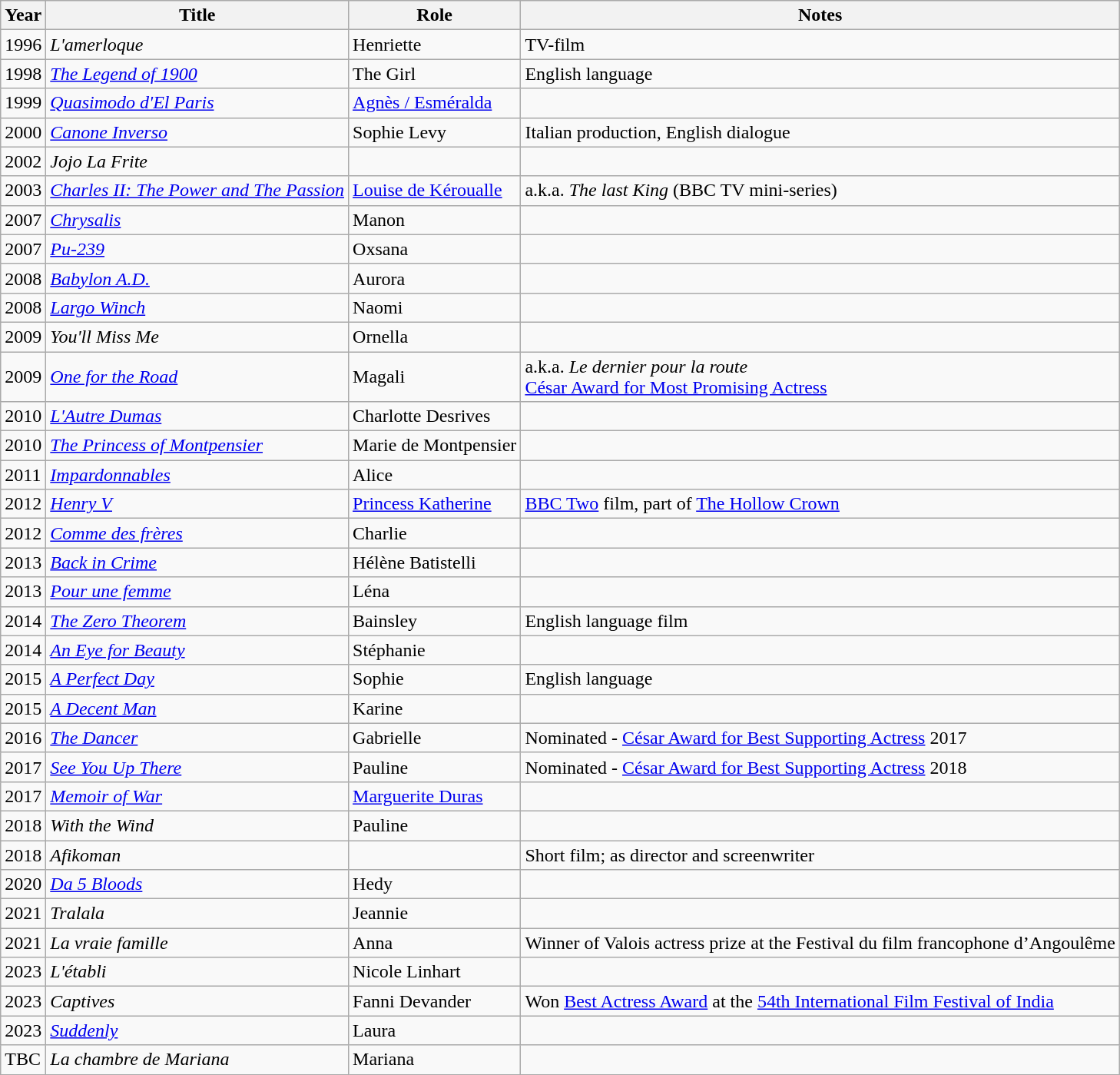<table class="wikitable sortable">
<tr>
<th>Year</th>
<th>Title</th>
<th>Role</th>
<th class="unsortable">Notes</th>
</tr>
<tr>
<td>1996</td>
<td><em>L'amerloque</em></td>
<td>Henriette</td>
<td>TV-film</td>
</tr>
<tr>
<td>1998</td>
<td><em><a href='#'>The Legend of 1900</a></em></td>
<td>The Girl</td>
<td>English language</td>
</tr>
<tr>
<td>1999</td>
<td><em><a href='#'>Quasimodo d'El Paris</a></em></td>
<td><a href='#'>Agnès / Esméralda</a></td>
<td></td>
</tr>
<tr>
<td>2000</td>
<td><em><a href='#'>Canone Inverso</a></em></td>
<td>Sophie Levy</td>
<td>Italian production, English dialogue</td>
</tr>
<tr>
<td>2002</td>
<td><em>Jojo La Frite</em></td>
<td></td>
<td></td>
</tr>
<tr>
<td>2003</td>
<td><em><a href='#'>Charles II: The Power and The Passion</a></em></td>
<td><a href='#'>Louise de Kéroualle</a></td>
<td>a.k.a. <em>The last King</em> (BBC TV mini-series)</td>
</tr>
<tr>
<td>2007</td>
<td><em><a href='#'>Chrysalis</a></em></td>
<td>Manon</td>
<td></td>
</tr>
<tr>
<td>2007</td>
<td><em><a href='#'>Pu-239</a></em></td>
<td>Oxsana</td>
<td></td>
</tr>
<tr>
<td>2008</td>
<td><em><a href='#'>Babylon A.D.</a></em></td>
<td>Aurora</td>
<td></td>
</tr>
<tr>
<td>2008</td>
<td><em><a href='#'>Largo Winch</a></em></td>
<td>Naomi</td>
<td></td>
</tr>
<tr>
<td>2009</td>
<td><em>You'll Miss Me</em></td>
<td>Ornella</td>
<td></td>
</tr>
<tr>
<td>2009</td>
<td><em><a href='#'>One for the Road</a></em></td>
<td>Magali</td>
<td>a.k.a. <em>Le dernier pour la route</em><br><a href='#'>César Award for Most Promising Actress</a></td>
</tr>
<tr>
<td>2010</td>
<td><em><a href='#'>L'Autre Dumas</a></em></td>
<td>Charlotte Desrives</td>
<td></td>
</tr>
<tr>
<td>2010</td>
<td><em><a href='#'>The Princess of Montpensier</a></em></td>
<td>Marie de Montpensier</td>
<td></td>
</tr>
<tr>
<td>2011</td>
<td><em><a href='#'>Impardonnables</a></em></td>
<td>Alice</td>
<td></td>
</tr>
<tr>
<td>2012</td>
<td><em><a href='#'>Henry V</a></em></td>
<td><a href='#'>Princess Katherine</a></td>
<td><a href='#'>BBC Two</a> film, part of <a href='#'>The Hollow Crown</a></td>
</tr>
<tr>
<td>2012</td>
<td><em><a href='#'>Comme des frères</a></em></td>
<td>Charlie</td>
<td></td>
</tr>
<tr>
<td>2013</td>
<td><em><a href='#'>Back in Crime</a></em></td>
<td>Hélène Batistelli</td>
<td></td>
</tr>
<tr>
<td>2013</td>
<td><em><a href='#'>Pour une femme</a></em></td>
<td>Léna</td>
<td></td>
</tr>
<tr>
<td>2014</td>
<td><em><a href='#'>The Zero Theorem</a></em></td>
<td>Bainsley</td>
<td>English language film</td>
</tr>
<tr>
<td>2014</td>
<td><em><a href='#'>An Eye for Beauty</a></em></td>
<td>Stéphanie</td>
<td></td>
</tr>
<tr>
<td>2015</td>
<td><em><a href='#'>A Perfect Day</a></em></td>
<td>Sophie</td>
<td>English language</td>
</tr>
<tr>
<td>2015</td>
<td><em><a href='#'>A Decent Man</a></em></td>
<td>Karine</td>
<td></td>
</tr>
<tr>
<td>2016</td>
<td><em><a href='#'>The Dancer</a></em></td>
<td>Gabrielle</td>
<td>Nominated - <a href='#'>César Award for Best Supporting Actress</a> 2017</td>
</tr>
<tr>
<td>2017</td>
<td><em><a href='#'>See You Up There</a></em></td>
<td>Pauline</td>
<td>Nominated - <a href='#'>César Award for Best Supporting Actress</a> 2018</td>
</tr>
<tr>
<td>2017</td>
<td><em><a href='#'>Memoir of War</a></em></td>
<td><a href='#'>Marguerite Duras</a></td>
<td></td>
</tr>
<tr>
<td>2018</td>
<td><em>With the Wind</em></td>
<td>Pauline</td>
<td></td>
</tr>
<tr>
<td>2018</td>
<td><em>Afikoman</em></td>
<td></td>
<td>Short film; as director and screenwriter</td>
</tr>
<tr>
<td>2020</td>
<td><em><a href='#'>Da 5 Bloods</a></em></td>
<td>Hedy</td>
<td></td>
</tr>
<tr>
<td>2021</td>
<td><em>Tralala</em></td>
<td>Jeannie</td>
<td></td>
</tr>
<tr>
<td>2021</td>
<td><em>La vraie famille</em></td>
<td>Anna</td>
<td>Winner of Valois actress prize at the Festival du film francophone d’Angoulême</td>
</tr>
<tr>
<td>2023</td>
<td><em>L'établi</em></td>
<td>Nicole Linhart</td>
<td></td>
</tr>
<tr>
<td>2023</td>
<td><em>Captives</em></td>
<td>Fanni Devander</td>
<td>Won <a href='#'>Best Actress Award</a> at the <a href='#'>54th International Film Festival of India</a></td>
</tr>
<tr>
<td>2023</td>
<td><em><a href='#'>Suddenly</a></em></td>
<td>Laura</td>
<td></td>
</tr>
<tr>
<td>TBC</td>
<td><em>La chambre de Mariana</em></td>
<td>Mariana</td>
<td></td>
</tr>
</table>
